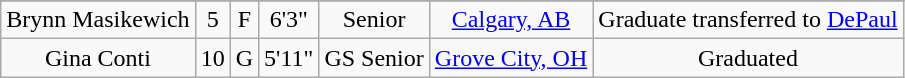<table class="wikitable sortable sortable" style="text-align: center">
<tr align=center>
</tr>
<tr>
<td>Brynn Masikewich</td>
<td>5</td>
<td>F</td>
<td>6'3"</td>
<td>Senior</td>
<td><a href='#'>Calgary, AB</a></td>
<td>Graduate transferred to <a href='#'>DePaul</a></td>
</tr>
<tr>
<td>Gina Conti</td>
<td>10</td>
<td>G</td>
<td>5'11"</td>
<td>GS Senior</td>
<td><a href='#'>Grove City, OH</a></td>
<td>Graduated</td>
</tr>
</table>
